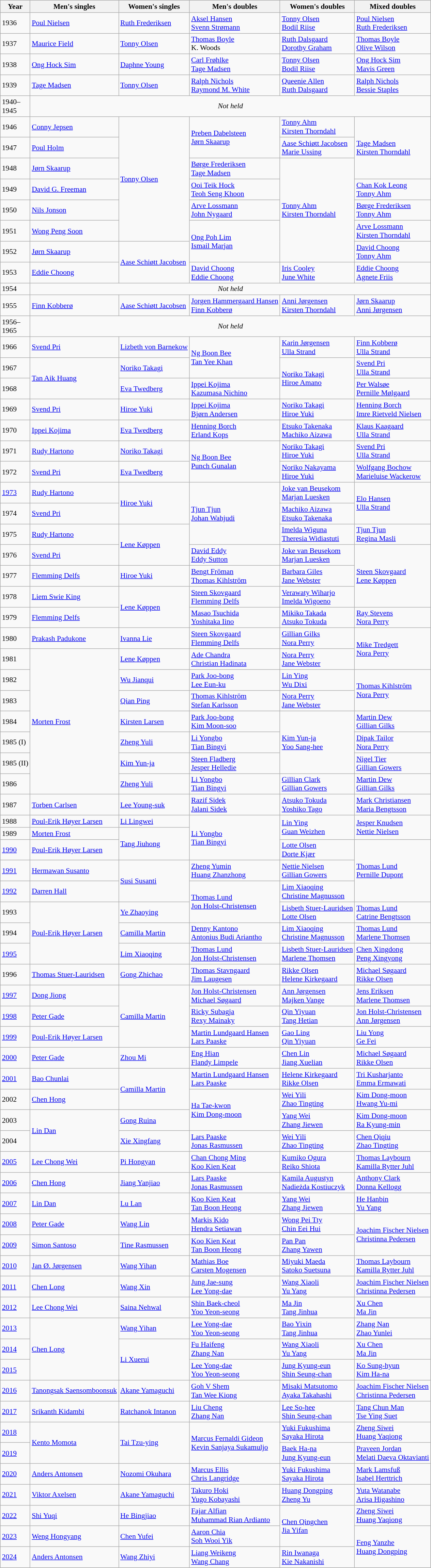<table class=wikitable style="font-size:90%;">
<tr>
<th>Year</th>
<th>Men's singles</th>
<th>Women's singles</th>
<th>Men's doubles</th>
<th>Women's doubles</th>
<th>Mixed doubles</th>
</tr>
<tr>
<td>1936</td>
<td> <a href='#'>Poul Nielsen</a></td>
<td> <a href='#'>Ruth Frederiksen</a></td>
<td> <a href='#'>Aksel Hansen</a><br> <a href='#'>Svenn Strømann</a></td>
<td> <a href='#'>Tonny Olsen</a><br> <a href='#'>Bodil Riise</a></td>
<td> <a href='#'>Poul Nielsen</a><br> <a href='#'>Ruth Frederiksen</a></td>
</tr>
<tr>
<td>1937</td>
<td> <a href='#'>Maurice Field</a></td>
<td> <a href='#'>Tonny Olsen</a></td>
<td> <a href='#'>Thomas Boyle</a><br> K. Woods</td>
<td> <a href='#'>Ruth Dalsgaard</a><br> <a href='#'>Dorothy Graham</a></td>
<td> <a href='#'>Thomas Boyle</a><br> <a href='#'>Olive Wilson</a></td>
</tr>
<tr>
<td>1938</td>
<td> <a href='#'>Ong Hock Sim</a></td>
<td> <a href='#'>Daphne Young</a></td>
<td> <a href='#'>Carl Frøhlke</a><br> <a href='#'>Tage Madsen</a></td>
<td> <a href='#'>Tonny Olsen</a><br> <a href='#'>Bodil Riise</a></td>
<td> <a href='#'>Ong Hock Sim</a><br> <a href='#'>Mavis Green</a></td>
</tr>
<tr>
<td>1939</td>
<td> <a href='#'>Tage Madsen</a></td>
<td> <a href='#'>Tonny Olsen</a></td>
<td> <a href='#'>Ralph Nichols</a><br> <a href='#'>Raymond M. White</a></td>
<td> <a href='#'>Queenie Allen</a><br> <a href='#'>Ruth Dalsgaard</a></td>
<td> <a href='#'>Ralph Nichols</a><br> <a href='#'>Bessie Staples</a></td>
</tr>
<tr>
<td>1940–<br> 1945</td>
<td colspan=5 align=center><em>Not held</em></td>
</tr>
<tr>
<td>1946</td>
<td> <a href='#'>Conny Jepsen</a></td>
<td rowspan=6> <a href='#'>Tonny Olsen</a></td>
<td rowspan=2> <a href='#'>Preben Dabelsteen</a><br> <a href='#'>Jørn Skaarup</a></td>
<td> <a href='#'>Tonny Ahm</a><br> <a href='#'>Kirsten Thorndahl</a></td>
<td rowspan=3> <a href='#'>Tage Madsen</a><br> <a href='#'>Kirsten Thorndahl</a></td>
</tr>
<tr>
<td>1947</td>
<td> <a href='#'>Poul Holm</a></td>
<td> <a href='#'>Aase Schiøtt Jacobsen</a><br> <a href='#'>Marie Ussing</a></td>
</tr>
<tr>
<td>1948</td>
<td> <a href='#'>Jørn Skaarup</a></td>
<td> <a href='#'>Børge Frederiksen</a><br> <a href='#'>Tage Madsen</a></td>
<td rowspan=5> <a href='#'>Tonny Ahm</a><br> <a href='#'>Kirsten Thorndahl</a></td>
</tr>
<tr>
<td>1949</td>
<td> <a href='#'>David G. Freeman</a></td>
<td> <a href='#'>Ooi Teik Hock</a><br> <a href='#'>Teoh Seng Khoon</a></td>
<td> <a href='#'>Chan Kok Leong</a><br> <a href='#'>Tonny Ahm</a></td>
</tr>
<tr>
<td>1950</td>
<td> <a href='#'>Nils Jonson</a></td>
<td> <a href='#'>Arve Lossmann</a><br> <a href='#'>John Nygaard</a></td>
<td> <a href='#'>Børge Frederiksen</a><br> <a href='#'>Tonny Ahm</a></td>
</tr>
<tr>
<td>1951</td>
<td> <a href='#'>Wong Peng Soon</a></td>
<td rowspan=2> <a href='#'>Ong Poh Lim</a><br> <a href='#'>Ismail Marjan</a></td>
<td> <a href='#'>Arve Lossmann</a><br> <a href='#'>Kirsten Thorndahl</a></td>
</tr>
<tr>
<td>1952</td>
<td> <a href='#'>Jørn Skaarup</a></td>
<td rowspan=2> <a href='#'>Aase Schiøtt Jacobsen</a></td>
<td> <a href='#'>David Choong</a><br> <a href='#'>Tonny Ahm</a></td>
</tr>
<tr>
<td>1953</td>
<td> <a href='#'>Eddie Choong</a></td>
<td> <a href='#'>David Choong</a><br> <a href='#'>Eddie Choong</a></td>
<td> <a href='#'>Iris Cooley</a><br> <a href='#'>June White</a></td>
<td> <a href='#'>Eddie Choong</a><br> <a href='#'>Agnete Friis</a></td>
</tr>
<tr>
<td>1954</td>
<td colspan=5 align=center><em>Not held</em></td>
</tr>
<tr>
<td>1955</td>
<td> <a href='#'>Finn Kobberø</a></td>
<td> <a href='#'>Aase Schiøtt Jacobsen</a></td>
<td> <a href='#'>Jorgen Hammergaard Hansen</a><br> <a href='#'>Finn Kobberø</a></td>
<td> <a href='#'>Anni Jørgensen</a><br> <a href='#'>Kirsten Thorndahl</a></td>
<td> <a href='#'>Jørn Skaarup</a><br> <a href='#'>Anni Jørgensen</a></td>
</tr>
<tr>
<td>1956–<br> 1965</td>
<td colspan=5 align=center><em>Not held</em></td>
</tr>
<tr>
<td>1966</td>
<td> <a href='#'>Svend Pri</a></td>
<td> <a href='#'>Lizbeth von Barnekow</a></td>
<td rowspan=2> <a href='#'>Ng Boon Bee</a><br> <a href='#'>Tan Yee Khan</a></td>
<td> <a href='#'>Karin Jørgensen</a><br> <a href='#'>Ulla Strand</a></td>
<td> <a href='#'>Finn Kobberø</a><br> <a href='#'>Ulla Strand</a></td>
</tr>
<tr>
<td>1967</td>
<td rowspan=2> <a href='#'>Tan Aik Huang</a></td>
<td> <a href='#'>Noriko Takagi</a></td>
<td rowspan=2> <a href='#'>Noriko Takagi</a><br> <a href='#'>Hiroe Amano</a></td>
<td> <a href='#'>Svend Pri</a><br> <a href='#'>Ulla Strand</a></td>
</tr>
<tr>
<td>1968</td>
<td> <a href='#'>Eva Twedberg</a></td>
<td> <a href='#'>Ippei Kojima</a><br> <a href='#'>Kazumasa Nichino</a></td>
<td> <a href='#'>Per Walsøe</a><br> <a href='#'>Pernille Mølgaard</a></td>
</tr>
<tr>
<td>1969</td>
<td> <a href='#'>Svend Pri</a></td>
<td> <a href='#'>Hiroe Yuki</a></td>
<td> <a href='#'>Ippei Kojima</a><br> <a href='#'>Bjørn Andersen</a></td>
<td> <a href='#'>Noriko Takagi</a><br> <a href='#'>Hiroe Yuki</a></td>
<td> <a href='#'>Henning Borch</a><br> <a href='#'>Imre Rietveld Nielsen</a></td>
</tr>
<tr>
<td>1970</td>
<td> <a href='#'>Ippei Kojima</a></td>
<td> <a href='#'>Eva Twedberg</a></td>
<td> <a href='#'>Henning Borch</a><br> <a href='#'>Erland Kops</a></td>
<td> <a href='#'>Etsuko Takenaka</a><br> <a href='#'>Machiko Aizawa</a></td>
<td> <a href='#'>Klaus Kaagaard</a><br> <a href='#'>Ulla Strand</a></td>
</tr>
<tr>
<td>1971</td>
<td> <a href='#'>Rudy Hartono</a></td>
<td> <a href='#'>Noriko Takagi</a></td>
<td rowspan=2> <a href='#'>Ng Boon Bee</a><br> <a href='#'>Punch Gunalan</a></td>
<td> <a href='#'>Noriko Takagi</a><br> <a href='#'>Hiroe Yuki</a></td>
<td> <a href='#'>Svend Pri</a><br> <a href='#'>Ulla Strand</a></td>
</tr>
<tr>
<td>1972</td>
<td> <a href='#'>Svend Pri</a></td>
<td> <a href='#'>Eva Twedberg</a></td>
<td> <a href='#'>Noriko Nakayama</a><br> <a href='#'>Hiroe Yuki</a></td>
<td> <a href='#'>Wolfgang Bochow</a><br> <a href='#'>Marieluise Wackerow</a></td>
</tr>
<tr>
<td><a href='#'>1973</a></td>
<td> <a href='#'>Rudy Hartono</a></td>
<td rowspan=2> <a href='#'>Hiroe Yuki</a></td>
<td rowspan=3> <a href='#'>Tjun Tjun</a><br> <a href='#'>Johan Wahjudi</a></td>
<td> <a href='#'>Joke van Beusekom</a><br> <a href='#'>Marjan Luesken</a></td>
<td rowspan=2> <a href='#'>Elo Hansen</a><br> <a href='#'>Ulla Strand</a></td>
</tr>
<tr>
<td>1974</td>
<td> <a href='#'>Svend Pri</a></td>
<td> <a href='#'>Machiko Aizawa</a><br> <a href='#'>Etsuko Takenaka</a></td>
</tr>
<tr>
<td>1975</td>
<td> <a href='#'>Rudy Hartono</a></td>
<td rowspan=2> <a href='#'>Lene Køppen</a></td>
<td> <a href='#'>Imelda Wiguna</a><br> <a href='#'>Theresia Widiastuti</a></td>
<td> <a href='#'>Tjun Tjun</a><br> <a href='#'>Regina Masli</a></td>
</tr>
<tr>
<td>1976</td>
<td> <a href='#'>Svend Pri</a></td>
<td> <a href='#'>David Eddy</a><br> <a href='#'>Eddy Sutton</a></td>
<td> <a href='#'>Joke van Beusekom</a><br> <a href='#'>Marjan Luesken</a></td>
<td rowspan=3> <a href='#'>Steen Skovgaard</a><br> <a href='#'>Lene Køppen</a></td>
</tr>
<tr>
<td>1977</td>
<td> <a href='#'>Flemming Delfs</a></td>
<td> <a href='#'>Hiroe Yuki</a></td>
<td> <a href='#'>Bengt Fröman</a><br> <a href='#'>Thomas Kihlström</a></td>
<td> <a href='#'>Barbara Giles</a><br> <a href='#'>Jane Webster</a></td>
</tr>
<tr>
<td>1978</td>
<td> <a href='#'>Liem Swie King</a></td>
<td rowspan=2> <a href='#'>Lene Køppen</a></td>
<td> <a href='#'>Steen Skovgaard</a><br> <a href='#'>Flemming Delfs</a></td>
<td> <a href='#'>Verawaty Wiharjo</a><br> <a href='#'>Imelda Wigoeno</a></td>
</tr>
<tr>
<td>1979</td>
<td> <a href='#'>Flemming Delfs</a></td>
<td> <a href='#'>Masao Tsuchida</a><br> <a href='#'>Yoshitaka Iino</a></td>
<td> <a href='#'>Mikiko Takada</a><br> <a href='#'>Atsuko Tokuda</a></td>
<td> <a href='#'>Ray Stevens</a><br> <a href='#'>Nora Perry</a></td>
</tr>
<tr>
<td>1980</td>
<td> <a href='#'>Prakash Padukone</a></td>
<td> <a href='#'>Ivanna Lie</a></td>
<td> <a href='#'>Steen Skovgaard</a><br> <a href='#'>Flemming Delfs</a></td>
<td> <a href='#'>Gillian Gilks</a><br> <a href='#'>Nora Perry</a></td>
<td rowspan=2> <a href='#'>Mike Tredgett</a><br> <a href='#'>Nora Perry</a></td>
</tr>
<tr>
<td>1981</td>
<td rowspan=7> <a href='#'>Morten Frost</a></td>
<td> <a href='#'>Lene Køppen</a></td>
<td> <a href='#'>Ade Chandra</a><br> <a href='#'>Christian Hadinata</a></td>
<td> <a href='#'>Nora Perry</a><br> <a href='#'>Jane Webster</a></td>
</tr>
<tr>
<td>1982</td>
<td> <a href='#'>Wu Jianqui</a></td>
<td> <a href='#'>Park Joo-bong</a><br> <a href='#'>Lee Eun-ku</a></td>
<td> <a href='#'>Lin Ying</a><br> <a href='#'>Wu Dixi</a></td>
<td rowspan=2> <a href='#'>Thomas Kihlström</a><br> <a href='#'>Nora Perry</a></td>
</tr>
<tr>
<td>1983</td>
<td> <a href='#'>Qian Ping</a></td>
<td> <a href='#'>Thomas Kihlström</a><br> <a href='#'>Stefan Karlsson</a></td>
<td> <a href='#'>Nora Perry</a><br> <a href='#'>Jane Webster</a></td>
</tr>
<tr>
<td>1984</td>
<td> <a href='#'>Kirsten Larsen</a></td>
<td> <a href='#'>Park Joo-bong</a><br> <a href='#'>Kim Moon-soo</a></td>
<td rowspan=3> <a href='#'>Kim Yun-ja</a><br> <a href='#'>Yoo Sang-hee</a></td>
<td> <a href='#'>Martin Dew</a><br> <a href='#'>Gillian Gilks</a></td>
</tr>
<tr>
<td>1985 (I)</td>
<td> <a href='#'>Zheng Yuli</a></td>
<td> <a href='#'>Li Yongbo</a><br> <a href='#'>Tian Bingyi</a></td>
<td> <a href='#'>Dipak Tailor</a><br> <a href='#'>Nora Perry</a></td>
</tr>
<tr>
<td>1985 (II)</td>
<td> <a href='#'>Kim Yun-ja</a></td>
<td> <a href='#'>Steen Fladberg</a><br> <a href='#'>Jesper Helledie</a></td>
<td> <a href='#'>Nigel Tier</a><br> <a href='#'>Gillian Gowers</a></td>
</tr>
<tr>
<td>1986</td>
<td> <a href='#'>Zheng Yuli</a></td>
<td> <a href='#'>Li Yongbo</a><br> <a href='#'>Tian Bingyi</a></td>
<td> <a href='#'>Gillian Clark</a><br> <a href='#'>Gillian Gowers</a></td>
<td> <a href='#'>Martin Dew</a><br> <a href='#'>Gillian Gilks</a></td>
</tr>
<tr>
<td>1987</td>
<td> <a href='#'>Torben Carlsen</a></td>
<td> <a href='#'>Lee Young-suk</a></td>
<td> <a href='#'>Razif Sidek</a><br> <a href='#'>Jalani Sidek</a></td>
<td> <a href='#'>Atsuko Tokuda</a><br> <a href='#'>Yoshiko Tago</a></td>
<td> <a href='#'>Mark Christiansen</a><br> <a href='#'>Maria Bengtsson</a></td>
</tr>
<tr>
<td>1988</td>
<td> <a href='#'>Poul-Erik Høyer Larsen</a></td>
<td> <a href='#'>Li Lingwei</a></td>
<td rowspan=3> <a href='#'>Li Yongbo</a><br> <a href='#'>Tian Bingyi</a></td>
<td rowspan=2> <a href='#'>Lin Ying</a><br> <a href='#'>Guan Weizhen</a></td>
<td rowspan=2> <a href='#'>Jesper Knudsen</a><br> <a href='#'>Nettie Nielsen</a></td>
</tr>
<tr>
<td>1989</td>
<td> <a href='#'>Morten Frost</a></td>
<td rowspan=2> <a href='#'>Tang Jiuhong</a></td>
</tr>
<tr>
<td><a href='#'>1990</a></td>
<td> <a href='#'>Poul-Erik Høyer Larsen</a></td>
<td> <a href='#'>Lotte Olsen</a><br> <a href='#'>Dorte Kjær</a></td>
<td rowspan=3> <a href='#'>Thomas Lund</a><br> <a href='#'>Pernille Dupont</a></td>
</tr>
<tr>
<td><a href='#'>1991</a></td>
<td> <a href='#'>Hermawan Susanto</a></td>
<td rowspan=2> <a href='#'>Susi Susanti</a></td>
<td> <a href='#'>Zheng Yumin</a><br> <a href='#'>Huang Zhanzhong</a></td>
<td> <a href='#'>Nettie Nielsen</a><br> <a href='#'>Gillian Gowers</a></td>
</tr>
<tr>
<td><a href='#'>1992</a></td>
<td> <a href='#'>Darren Hall</a></td>
<td rowspan=2> <a href='#'>Thomas Lund</a><br> <a href='#'>Jon Holst-Christensen</a></td>
<td> <a href='#'>Lim Xiaoqing</a><br> <a href='#'>Christine Magnusson</a></td>
</tr>
<tr>
<td>1993</td>
<td rowspan=3> <a href='#'>Poul-Erik Høyer Larsen</a></td>
<td> <a href='#'>Ye Zhaoying</a></td>
<td> <a href='#'>Lisbeth Stuer-Lauridsen</a><br> <a href='#'>Lotte Olsen</a></td>
<td> <a href='#'>Thomas Lund</a><br> <a href='#'>Catrine Bengtsson</a></td>
</tr>
<tr>
<td>1994</td>
<td> <a href='#'>Camilla Martin</a></td>
<td> <a href='#'>Denny Kantono</a><br> <a href='#'>Antonius Budi Ariantho</a></td>
<td> <a href='#'>Lim Xiaoqing</a><br> <a href='#'>Christine Magnusson</a></td>
<td> <a href='#'>Thomas Lund</a><br> <a href='#'>Marlene Thomsen</a></td>
</tr>
<tr>
<td><a href='#'>1995</a></td>
<td> <a href='#'>Lim Xiaoqing</a></td>
<td> <a href='#'>Thomas Lund</a><br> <a href='#'>Jon Holst-Christensen</a></td>
<td> <a href='#'>Lisbeth Stuer-Lauridsen</a><br> <a href='#'>Marlene Thomsen</a></td>
<td> <a href='#'>Chen Xingdong</a><br> <a href='#'>Peng Xingyong</a></td>
</tr>
<tr>
<td>1996</td>
<td> <a href='#'>Thomas Stuer-Lauridsen</a></td>
<td> <a href='#'>Gong Zhichao</a></td>
<td> <a href='#'>Thomas Stavngaard</a><br> <a href='#'>Jim Laugesen</a></td>
<td> <a href='#'>Rikke Olsen</a><br> <a href='#'>Helene Kirkegaard</a></td>
<td> <a href='#'>Michael Søgaard</a><br> <a href='#'>Rikke Olsen</a></td>
</tr>
<tr>
<td><a href='#'>1997</a></td>
<td> <a href='#'>Dong Jiong</a></td>
<td rowspan=3> <a href='#'>Camilla Martin</a></td>
<td> <a href='#'>Jon Holst-Christensen</a><br> <a href='#'>Michael Søgaard</a></td>
<td> <a href='#'>Ann Jørgensen</a><br> <a href='#'>Majken Vange</a></td>
<td> <a href='#'>Jens Eriksen</a><br> <a href='#'>Marlene Thomsen</a></td>
</tr>
<tr>
<td><a href='#'>1998</a></td>
<td> <a href='#'>Peter Gade</a></td>
<td> <a href='#'>Ricky Subagja</a><br> <a href='#'>Rexy Mainaky</a></td>
<td> <a href='#'>Qin Yiyuan</a><br> <a href='#'>Tang Hetian</a></td>
<td> <a href='#'>Jon Holst-Christensen</a><br> <a href='#'>Ann Jørgensen</a></td>
</tr>
<tr>
<td><a href='#'>1999</a></td>
<td> <a href='#'>Poul-Erik Høyer Larsen</a></td>
<td> <a href='#'>Martin Lundgaard Hansen</a><br> <a href='#'>Lars Paaske</a></td>
<td> <a href='#'>Gao Ling</a><br> <a href='#'>Qin Yiyuan</a></td>
<td> <a href='#'>Liu Yong</a><br> <a href='#'>Ge Fei</a></td>
</tr>
<tr>
<td><a href='#'>2000</a></td>
<td> <a href='#'>Peter Gade</a></td>
<td> <a href='#'>Zhou Mi</a></td>
<td> <a href='#'>Eng Hian</a><br> <a href='#'>Flandy Limpele</a></td>
<td> <a href='#'>Chen Lin</a><br> <a href='#'>Jiang Xuelian</a></td>
<td> <a href='#'>Michael Søgaard</a><br> <a href='#'>Rikke Olsen</a></td>
</tr>
<tr>
<td><a href='#'>2001</a></td>
<td> <a href='#'>Bao Chunlai</a></td>
<td rowspan=2> <a href='#'>Camilla Martin</a></td>
<td> <a href='#'>Martin Lundgaard Hansen</a><br> <a href='#'>Lars Paaske</a></td>
<td> <a href='#'>Helene Kirkegaard</a><br> <a href='#'>Rikke Olsen</a></td>
<td> <a href='#'>Tri Kusharjanto</a><br> <a href='#'>Emma Ermawati</a></td>
</tr>
<tr>
<td>2002</td>
<td> <a href='#'>Chen Hong</a></td>
<td rowspan=2> <a href='#'>Ha Tae-kwon</a><br> <a href='#'>Kim Dong-moon</a></td>
<td> <a href='#'>Wei Yili</a><br> <a href='#'>Zhao Tingting</a></td>
<td> <a href='#'>Kim Dong-moon</a><br> <a href='#'>Hwang Yu-mi</a></td>
</tr>
<tr>
<td>2003</td>
<td rowspan=2> <a href='#'>Lin Dan</a></td>
<td> <a href='#'>Gong Ruina</a></td>
<td> <a href='#'>Yang Wei</a><br> <a href='#'>Zhang Jiewen</a></td>
<td> <a href='#'>Kim Dong-moon</a><br> <a href='#'>Ra Kyung-min</a></td>
</tr>
<tr>
<td>2004</td>
<td> <a href='#'>Xie Xingfang</a></td>
<td> <a href='#'>Lars Paaske</a><br> <a href='#'>Jonas Rasmussen</a></td>
<td> <a href='#'>Wei Yili</a><br> <a href='#'>Zhao Tingting</a></td>
<td> <a href='#'>Chen Qiqiu</a><br> <a href='#'>Zhao Tingting</a></td>
</tr>
<tr>
<td><a href='#'>2005</a></td>
<td> <a href='#'>Lee Chong Wei</a></td>
<td> <a href='#'>Pi Hongyan</a></td>
<td> <a href='#'>Chan Chong Ming</a><br> <a href='#'>Koo Kien Keat</a></td>
<td> <a href='#'>Kumiko Ogura</a><br> <a href='#'>Reiko Shiota</a></td>
<td> <a href='#'>Thomas Laybourn</a><br> <a href='#'>Kamilla Rytter Juhl</a></td>
</tr>
<tr>
<td><a href='#'>2006</a></td>
<td> <a href='#'>Chen Hong</a></td>
<td> <a href='#'>Jiang Yanjiao</a></td>
<td> <a href='#'>Lars Paaske</a><br> <a href='#'>Jonas Rasmussen</a></td>
<td> <a href='#'>Kamila Augustyn</a><br> <a href='#'>Nadieżda Kostiuczyk</a></td>
<td> <a href='#'>Anthony Clark</a><br> <a href='#'>Donna Kellogg</a></td>
</tr>
<tr>
<td><a href='#'>2007</a></td>
<td> <a href='#'>Lin Dan</a></td>
<td> <a href='#'>Lu Lan</a></td>
<td> <a href='#'>Koo Kien Keat</a><br> <a href='#'>Tan Boon Heong</a></td>
<td> <a href='#'>Yang Wei</a><br> <a href='#'>Zhang Jiewen</a></td>
<td> <a href='#'>He Hanbin</a><br> <a href='#'>Yu Yang</a></td>
</tr>
<tr>
<td><a href='#'>2008</a></td>
<td> <a href='#'>Peter Gade</a></td>
<td> <a href='#'>Wang Lin</a></td>
<td> <a href='#'>Markis Kido</a><br> <a href='#'>Hendra Setiawan</a></td>
<td> <a href='#'>Wong Pei Tty</a><br> <a href='#'>Chin Eei Hui</a></td>
<td rowspan=2> <a href='#'>Joachim Fischer Nielsen</a><br> <a href='#'>Christinna Pedersen</a></td>
</tr>
<tr>
<td><a href='#'>2009</a></td>
<td> <a href='#'>Simon Santoso</a></td>
<td> <a href='#'>Tine Rasmussen</a></td>
<td> <a href='#'>Koo Kien Keat</a><br> <a href='#'>Tan Boon Heong</a></td>
<td> <a href='#'>Pan Pan</a><br> <a href='#'>Zhang Yawen</a></td>
</tr>
<tr>
<td><a href='#'>2010</a></td>
<td> <a href='#'>Jan Ø. Jørgensen</a></td>
<td> <a href='#'>Wang Yihan</a></td>
<td> <a href='#'>Mathias Boe</a><br> <a href='#'>Carsten Mogensen</a></td>
<td> <a href='#'>Miyuki Maeda</a><br> <a href='#'>Satoko Suetsuna</a></td>
<td> <a href='#'>Thomas Laybourn</a><br> <a href='#'>Kamilla Rytter Juhl</a></td>
</tr>
<tr>
<td><a href='#'>2011</a></td>
<td> <a href='#'>Chen Long</a></td>
<td> <a href='#'>Wang Xin</a></td>
<td> <a href='#'>Jung Jae-sung</a><br> <a href='#'>Lee Yong-dae</a></td>
<td> <a href='#'>Wang Xiaoli</a><br> <a href='#'>Yu Yang</a></td>
<td> <a href='#'>Joachim Fischer Nielsen</a><br> <a href='#'>Christinna Pedersen</a></td>
</tr>
<tr>
<td><a href='#'>2012</a></td>
<td> <a href='#'>Lee Chong Wei</a></td>
<td> <a href='#'>Saina Nehwal</a></td>
<td> <a href='#'>Shin Baek-cheol</a><br> <a href='#'>Yoo Yeon-seong</a></td>
<td> <a href='#'>Ma Jin</a><br> <a href='#'>Tang Jinhua</a></td>
<td> <a href='#'>Xu Chen</a><br> <a href='#'>Ma Jin</a></td>
</tr>
<tr>
<td><a href='#'>2013</a></td>
<td rowspan=3> <a href='#'>Chen Long</a></td>
<td> <a href='#'>Wang Yihan</a></td>
<td> <a href='#'>Lee Yong-dae</a><br> <a href='#'>Yoo Yeon-seong</a></td>
<td> <a href='#'>Bao Yixin</a><br> <a href='#'>Tang Jinhua</a></td>
<td> <a href='#'>Zhang Nan</a><br> <a href='#'>Zhao Yunlei</a></td>
</tr>
<tr>
<td><a href='#'>2014</a></td>
<td rowspan=2> <a href='#'>Li Xuerui</a></td>
<td> <a href='#'>Fu Haifeng</a><br> <a href='#'>Zhang Nan</a></td>
<td> <a href='#'>Wang Xiaoli</a><br> <a href='#'>Yu Yang</a></td>
<td> <a href='#'>Xu Chen</a><br> <a href='#'>Ma Jin</a></td>
</tr>
<tr>
<td><a href='#'>2015</a></td>
<td> <a href='#'>Lee Yong-dae</a><br> <a href='#'>Yoo Yeon-seong</a></td>
<td> <a href='#'>Jung Kyung-eun</a><br> <a href='#'>Shin Seung-chan</a></td>
<td> <a href='#'>Ko Sung-hyun</a><br> <a href='#'>Kim Ha-na</a></td>
</tr>
<tr>
<td><a href='#'>2016</a></td>
<td> <a href='#'>Tanongsak Saensomboonsuk</a></td>
<td> <a href='#'>Akane Yamaguchi</a></td>
<td> <a href='#'>Goh V Shem</a><br> <a href='#'>Tan Wee Kiong</a></td>
<td> <a href='#'>Misaki Matsutomo</a><br> <a href='#'>Ayaka Takahashi</a></td>
<td> <a href='#'>Joachim Fischer Nielsen</a><br> <a href='#'>Christinna Pedersen</a></td>
</tr>
<tr>
<td><a href='#'>2017</a></td>
<td> <a href='#'>Srikanth Kidambi</a></td>
<td> <a href='#'>Ratchanok Intanon</a></td>
<td> <a href='#'>Liu Cheng</a><br> <a href='#'>Zhang Nan</a></td>
<td> <a href='#'>Lee So-hee</a><br> <a href='#'>Shin Seung-chan</a></td>
<td> <a href='#'>Tang Chun Man</a><br> <a href='#'>Tse Ying Suet</a></td>
</tr>
<tr>
<td><a href='#'>2018</a></td>
<td rowspan=2> <a href='#'>Kento Momota</a></td>
<td rowspan=2> <a href='#'>Tai Tzu-ying</a></td>
<td rowspan=2> <a href='#'>Marcus Fernaldi Gideon</a><br> <a href='#'>Kevin Sanjaya Sukamuljo</a></td>
<td> <a href='#'>Yuki Fukushima</a><br> <a href='#'>Sayaka Hirota</a></td>
<td> <a href='#'>Zheng Siwei</a><br> <a href='#'>Huang Yaqiong</a></td>
</tr>
<tr>
<td><a href='#'>2019</a></td>
<td> <a href='#'>Baek Ha-na</a><br> <a href='#'>Jung Kyung-eun</a></td>
<td> <a href='#'>Praveen Jordan</a><br> <a href='#'>Melati Daeva Oktavianti</a></td>
</tr>
<tr>
<td><a href='#'>2020</a></td>
<td> <a href='#'>Anders Antonsen</a></td>
<td> <a href='#'>Nozomi Okuhara</a></td>
<td> <a href='#'>Marcus Ellis</a><br> <a href='#'>Chris Langridge</a></td>
<td> <a href='#'>Yuki Fukushima</a><br> <a href='#'>Sayaka Hirota</a></td>
<td> <a href='#'>Mark Lamsfuß</a><br> <a href='#'>Isabel Herttrich</a></td>
</tr>
<tr>
<td><a href='#'>2021</a></td>
<td> <a href='#'>Viktor Axelsen</a></td>
<td> <a href='#'>Akane Yamaguchi</a></td>
<td> <a href='#'>Takuro Hoki</a><br> <a href='#'>Yugo Kobayashi</a></td>
<td> <a href='#'>Huang Dongping</a><br> <a href='#'>Zheng Yu</a></td>
<td> <a href='#'>Yuta Watanabe</a><br> <a href='#'>Arisa Higashino</a></td>
</tr>
<tr>
<td><a href='#'>2022</a></td>
<td> <a href='#'>Shi Yuqi</a></td>
<td> <a href='#'>He Bingjiao</a></td>
<td> <a href='#'>Fajar Alfian</a><br> <a href='#'>Muhammad Rian Ardianto</a></td>
<td rowspan=2> <a href='#'>Chen Qingchen</a><br> <a href='#'>Jia Yifan</a></td>
<td> <a href='#'>Zheng Siwei</a><br> <a href='#'>Huang Yaqiong</a></td>
</tr>
<tr>
<td><a href='#'>2023</a></td>
<td> <a href='#'>Weng Hongyang</a></td>
<td> <a href='#'>Chen Yufei</a></td>
<td> <a href='#'>Aaron Chia</a><br> <a href='#'>Soh Wooi Yik</a></td>
<td rowspan=2> <a href='#'>Feng Yanzhe</a><br> <a href='#'>Huang Dongping</a></td>
</tr>
<tr>
<td><a href='#'>2024</a></td>
<td> <a href='#'>Anders Antonsen</a></td>
<td> <a href='#'>Wang Zhiyi</a></td>
<td> <a href='#'>Liang Weikeng</a><br> <a href='#'>Wang Chang</a></td>
<td> <a href='#'>Rin Iwanaga</a><br> <a href='#'>Kie Nakanishi</a></td>
</tr>
</table>
